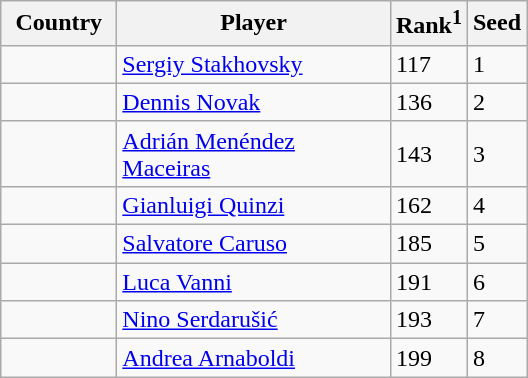<table class="sortable wikitable">
<tr>
<th width="70">Country</th>
<th width="175">Player</th>
<th>Rank<sup>1</sup></th>
<th>Seed</th>
</tr>
<tr>
<td></td>
<td><a href='#'>Sergiy Stakhovsky</a></td>
<td>117</td>
<td>1</td>
</tr>
<tr>
<td></td>
<td><a href='#'>Dennis Novak</a></td>
<td>136</td>
<td>2</td>
</tr>
<tr>
<td></td>
<td><a href='#'>Adrián Menéndez Maceiras</a></td>
<td>143</td>
<td>3</td>
</tr>
<tr>
<td></td>
<td><a href='#'>Gianluigi Quinzi</a></td>
<td>162</td>
<td>4</td>
</tr>
<tr>
<td></td>
<td><a href='#'>Salvatore Caruso</a></td>
<td>185</td>
<td>5</td>
</tr>
<tr>
<td></td>
<td><a href='#'>Luca Vanni</a></td>
<td>191</td>
<td>6</td>
</tr>
<tr>
<td></td>
<td><a href='#'>Nino Serdarušić</a></td>
<td>193</td>
<td>7</td>
</tr>
<tr>
<td></td>
<td><a href='#'>Andrea Arnaboldi</a></td>
<td>199</td>
<td>8</td>
</tr>
</table>
